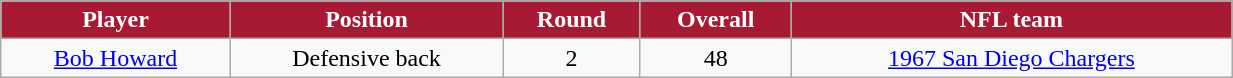<table class="wikitable" width="65%">
<tr align="center"  style="background:#A81933;color:#FFFFFF;">
<td><strong>Player</strong></td>
<td><strong>Position</strong></td>
<td><strong>Round</strong></td>
<td><strong>Overall</strong></td>
<td><strong>NFL team</strong></td>
</tr>
<tr align="center" bgcolor="">
<td><a href='#'>Bob Howard</a></td>
<td>Defensive back</td>
<td>2</td>
<td>48</td>
<td><a href='#'>1967 San Diego Chargers</a></td>
</tr>
</table>
